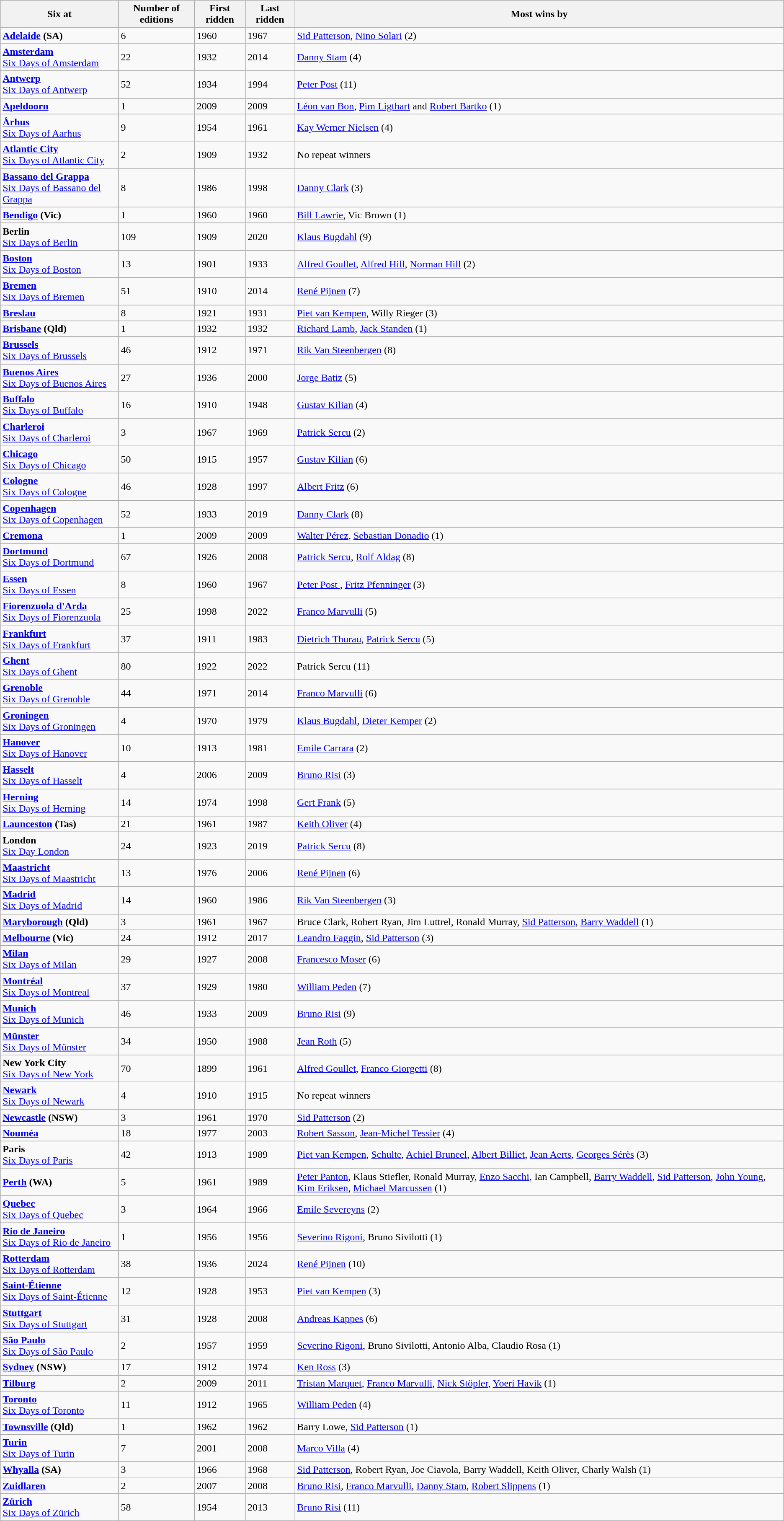<table class="wikitable sortable" border="1">
<tr>
<th>Six at</th>
<th>Number of editions</th>
<th>First ridden</th>
<th>Last ridden</th>
<th class="unsortable">Most wins by</th>
</tr>
<tr>
<td><strong><a href='#'>Adelaide</a> (SA)</strong></td>
<td>6</td>
<td>1960</td>
<td>1967</td>
<td><a href='#'>Sid Patterson</a>, <a href='#'>Nino Solari</a> (2)</td>
</tr>
<tr>
<td><strong><a href='#'>Amsterdam</a></strong><br><a href='#'>Six Days of Amsterdam</a></td>
<td>22</td>
<td>1932</td>
<td>2014</td>
<td><a href='#'>Danny Stam</a> (4)</td>
</tr>
<tr>
<td><strong><a href='#'>Antwerp</a></strong><br><a href='#'>Six Days of Antwerp</a></td>
<td>52</td>
<td>1934</td>
<td>1994</td>
<td><a href='#'>Peter Post</a> (11)</td>
</tr>
<tr>
<td><strong><a href='#'>Apeldoorn</a></strong></td>
<td>1</td>
<td>2009</td>
<td>2009</td>
<td><a href='#'>Léon van Bon</a>, <a href='#'>Pim Ligthart</a> and <a href='#'>Robert Bartko</a> (1)</td>
</tr>
<tr>
<td><strong><a href='#'>Århus</a></strong><br><a href='#'>Six Days of Aarhus</a></td>
<td>9</td>
<td>1954</td>
<td>1961</td>
<td><a href='#'>Kay Werner Nielsen</a> (4)</td>
</tr>
<tr>
<td><strong><a href='#'>Atlantic City</a></strong><br><a href='#'>Six Days of Atlantic City</a></td>
<td>2</td>
<td>1909</td>
<td>1932</td>
<td>No repeat winners</td>
</tr>
<tr>
<td><strong><a href='#'>Bassano del Grappa</a></strong><br><a href='#'>Six Days of Bassano del Grappa</a></td>
<td>8</td>
<td>1986</td>
<td>1998</td>
<td><a href='#'>Danny Clark</a> (3)</td>
</tr>
<tr>
<td><strong><a href='#'>Bendigo</a> (Vic)</strong></td>
<td>1</td>
<td>1960</td>
<td>1960</td>
<td><a href='#'>Bill Lawrie</a>, Vic Brown (1)</td>
</tr>
<tr>
<td><strong>Berlin</strong><br><a href='#'>Six Days of Berlin</a></td>
<td>109</td>
<td>1909</td>
<td>2020</td>
<td><a href='#'>Klaus Bugdahl</a> (9)</td>
</tr>
<tr>
<td><strong><a href='#'>Boston</a></strong><br><a href='#'>Six Days of Boston</a></td>
<td>13</td>
<td>1901</td>
<td>1933</td>
<td><a href='#'>Alfred Goullet</a>, <a href='#'>Alfred Hill</a>, <a href='#'>Norman Hill</a> (2)</td>
</tr>
<tr>
<td><strong><a href='#'>Bremen</a></strong><br><a href='#'>Six Days of Bremen</a></td>
<td>51</td>
<td>1910</td>
<td>2014</td>
<td><a href='#'>René Pijnen</a> (7)</td>
</tr>
<tr>
<td><strong><a href='#'>Breslau</a></strong></td>
<td>8</td>
<td>1921</td>
<td>1931</td>
<td><a href='#'>Piet van Kempen</a>, Willy Rieger (3)</td>
</tr>
<tr>
<td><strong><a href='#'>Brisbane</a> (Qld)</strong></td>
<td>1</td>
<td>1932</td>
<td>1932</td>
<td><a href='#'>Richard Lamb</a>, <a href='#'>Jack Standen</a> (1)</td>
</tr>
<tr>
<td><strong><a href='#'>Brussels</a></strong><br><a href='#'>Six Days of Brussels</a></td>
<td>46</td>
<td>1912</td>
<td>1971</td>
<td><a href='#'>Rik Van Steenbergen</a> (8)</td>
</tr>
<tr>
<td><strong><a href='#'>Buenos Aires</a></strong><br><a href='#'>Six Days of Buenos Aires</a></td>
<td>27</td>
<td>1936</td>
<td>2000</td>
<td><a href='#'>Jorge Batiz</a> (5)</td>
</tr>
<tr>
<td><strong><a href='#'>Buffalo</a></strong><br><a href='#'>Six Days of Buffalo</a></td>
<td>16</td>
<td>1910</td>
<td>1948</td>
<td><a href='#'>Gustav Kilian</a> (4)</td>
</tr>
<tr>
<td><strong><a href='#'>Charleroi</a></strong><br><a href='#'>Six Days of Charleroi</a></td>
<td>3</td>
<td>1967</td>
<td>1969</td>
<td><a href='#'>Patrick Sercu</a> (2)</td>
</tr>
<tr>
<td><strong><a href='#'>Chicago</a></strong><br><a href='#'>Six Days of Chicago</a></td>
<td>50</td>
<td>1915</td>
<td>1957</td>
<td><a href='#'>Gustav Kilian</a> (6)</td>
</tr>
<tr>
<td><strong><a href='#'>Cologne</a></strong><br><a href='#'>Six Days of Cologne</a></td>
<td>46</td>
<td>1928</td>
<td>1997</td>
<td><a href='#'>Albert Fritz</a> (6)</td>
</tr>
<tr>
<td><strong><a href='#'>Copenhagen</a></strong><br><a href='#'>Six Days of Copenhagen</a></td>
<td>52</td>
<td>1933</td>
<td>2019</td>
<td><a href='#'>Danny Clark</a> (8)</td>
</tr>
<tr>
<td><strong><a href='#'>Cremona</a></strong></td>
<td>1</td>
<td>2009</td>
<td>2009</td>
<td><a href='#'>Walter Pérez</a>, <a href='#'>Sebastian Donadio</a> (1)</td>
</tr>
<tr>
<td><strong><a href='#'>Dortmund</a></strong><br><a href='#'>Six Days of Dortmund</a></td>
<td>67</td>
<td>1926</td>
<td>2008</td>
<td><a href='#'>Patrick Sercu</a>, <a href='#'>Rolf Aldag</a> (8)</td>
</tr>
<tr>
<td><strong><a href='#'>Essen</a></strong><br><a href='#'>Six Days of Essen</a></td>
<td>8</td>
<td>1960</td>
<td>1967</td>
<td><a href='#'>Peter Post </a>, <a href='#'>Fritz Pfenninger</a> (3)</td>
</tr>
<tr>
<td><strong><a href='#'>Fiorenzuola d'Arda</a></strong><br><a href='#'>Six Days of Fiorenzuola</a></td>
<td>25</td>
<td>1998</td>
<td>2022</td>
<td><a href='#'>Franco Marvulli</a> (5)</td>
</tr>
<tr>
<td><strong><a href='#'>Frankfurt</a></strong><br><a href='#'>Six Days of Frankfurt</a></td>
<td>37</td>
<td>1911</td>
<td>1983</td>
<td><a href='#'>Dietrich Thurau</a>, <a href='#'>Patrick Sercu</a>  (5)</td>
</tr>
<tr>
<td><strong><a href='#'>Ghent</a></strong><br><a href='#'>Six Days of Ghent</a></td>
<td>80</td>
<td>1922</td>
<td>2022</td>
<td>Patrick Sercu (11)</td>
</tr>
<tr>
<td><strong><a href='#'>Grenoble</a></strong><br><a href='#'>Six Days of Grenoble</a></td>
<td>44</td>
<td>1971</td>
<td>2014</td>
<td><a href='#'>Franco Marvulli</a> (6)</td>
</tr>
<tr>
<td><strong><a href='#'>Groningen</a></strong><br><a href='#'>Six Days of Groningen</a></td>
<td>4</td>
<td>1970</td>
<td>1979</td>
<td><a href='#'>Klaus Bugdahl</a>, <a href='#'>Dieter Kemper</a> (2)</td>
</tr>
<tr>
<td><strong><a href='#'>Hanover</a></strong><br><a href='#'>Six Days of Hanover</a></td>
<td>10</td>
<td>1913</td>
<td>1981</td>
<td><a href='#'>Emile Carrara</a> (2)</td>
</tr>
<tr>
<td><strong><a href='#'>Hasselt</a></strong><br><a href='#'>Six Days of Hasselt</a></td>
<td>4</td>
<td>2006</td>
<td>2009</td>
<td><a href='#'>Bruno Risi</a> (3)</td>
</tr>
<tr>
<td><strong><a href='#'>Herning</a></strong><br><a href='#'>Six Days of Herning</a></td>
<td>14</td>
<td>1974</td>
<td>1998</td>
<td><a href='#'>Gert Frank</a> (5)</td>
</tr>
<tr>
<td><strong><a href='#'>Launceston</a> (Tas)</strong></td>
<td>21</td>
<td>1961</td>
<td>1987</td>
<td><a href='#'>Keith Oliver</a> (4)</td>
</tr>
<tr>
<td><strong>London</strong><br><a href='#'>Six Day London</a></td>
<td>24</td>
<td>1923</td>
<td>2019</td>
<td><a href='#'>Patrick Sercu</a> (8)</td>
</tr>
<tr>
<td><strong><a href='#'>Maastricht</a></strong><br><a href='#'>Six Days of Maastricht</a></td>
<td>13</td>
<td>1976</td>
<td>2006</td>
<td><a href='#'>René Pijnen</a> (6)</td>
</tr>
<tr>
<td><strong><a href='#'>Madrid</a></strong><br><a href='#'>Six Days of Madrid</a></td>
<td>14</td>
<td>1960</td>
<td>1986</td>
<td><a href='#'>Rik Van Steenbergen</a> (3)</td>
</tr>
<tr>
<td><strong><a href='#'>Maryborough</a> (Qld)</strong></td>
<td>3</td>
<td>1961</td>
<td>1967</td>
<td>Bruce Clark, Robert Ryan, Jim Luttrel, Ronald Murray, <a href='#'>Sid Patterson</a>, <a href='#'>Barry Waddell</a> (1)</td>
</tr>
<tr>
<td><strong><a href='#'>Melbourne</a> (Vic)</strong></td>
<td>24</td>
<td>1912</td>
<td>2017</td>
<td><a href='#'>Leandro Faggin</a>, <a href='#'>Sid Patterson</a> (3)</td>
</tr>
<tr>
<td><strong><a href='#'>Milan</a></strong><br><a href='#'>Six Days of Milan</a></td>
<td>29</td>
<td>1927</td>
<td>2008</td>
<td><a href='#'>Francesco Moser</a> (6)</td>
</tr>
<tr>
<td><strong><a href='#'>Montréal</a></strong><br><a href='#'>Six Days of Montreal</a></td>
<td>37</td>
<td>1929</td>
<td>1980</td>
<td><a href='#'>William Peden</a> (7)</td>
</tr>
<tr>
<td><strong><a href='#'>Munich</a></strong><br><a href='#'>Six Days of Munich</a></td>
<td>46</td>
<td>1933</td>
<td>2009</td>
<td><a href='#'>Bruno Risi</a> (9)</td>
</tr>
<tr>
<td><strong><a href='#'>Münster</a></strong><br><a href='#'>Six Days of Münster</a></td>
<td>34</td>
<td>1950</td>
<td>1988</td>
<td><a href='#'>Jean Roth</a> (5)</td>
</tr>
<tr>
<td><strong>New York City</strong><br><a href='#'>Six Days of New York</a></td>
<td>70</td>
<td>1899</td>
<td>1961</td>
<td><a href='#'>Alfred Goullet</a>, <a href='#'>Franco Giorgetti</a> (8)</td>
</tr>
<tr>
<td><strong><a href='#'>Newark</a></strong><br><a href='#'>Six Days of Newark</a></td>
<td>4</td>
<td>1910</td>
<td>1915</td>
<td>No repeat winners</td>
</tr>
<tr>
<td><strong><a href='#'>Newcastle</a> (NSW)</strong></td>
<td>3</td>
<td>1961</td>
<td>1970</td>
<td><a href='#'>Sid Patterson</a> (2)</td>
</tr>
<tr>
<td><strong><a href='#'>Nouméa</a></strong></td>
<td>18</td>
<td>1977</td>
<td>2003</td>
<td><a href='#'>Robert Sasson</a>, <a href='#'>Jean-Michel Tessier</a> (4)</td>
</tr>
<tr>
<td><strong>Paris</strong><br><a href='#'>Six Days of Paris</a></td>
<td>42</td>
<td>1913</td>
<td>1989</td>
<td><a href='#'>Piet van Kempen</a>, <a href='#'>Schulte</a>, <a href='#'>Achiel Bruneel</a>, <a href='#'>Albert Billiet</a>, <a href='#'>Jean Aerts</a>, <a href='#'>Georges Sérès</a> (3)</td>
</tr>
<tr>
<td><strong><a href='#'>Perth</a> (WA)</strong></td>
<td>5</td>
<td>1961</td>
<td>1989</td>
<td><a href='#'>Peter Panton</a>, Klaus Stiefler, Ronald Murray, <a href='#'>Enzo Sacchi</a>, Ian Campbell, <a href='#'>Barry Waddell</a>, <a href='#'>Sid Patterson</a>, <a href='#'>John Young</a>, <a href='#'>Kim Eriksen</a>, <a href='#'>Michael Marcussen</a> (1)</td>
</tr>
<tr>
<td><strong><a href='#'>Quebec</a></strong><br><a href='#'>Six Days of Quebec</a></td>
<td>3</td>
<td>1964</td>
<td>1966</td>
<td><a href='#'>Emile Severeyns</a> (2)</td>
</tr>
<tr>
<td><strong><a href='#'>Rio de Janeiro</a></strong><br><a href='#'>Six Days of Rio de Janeiro</a></td>
<td>1</td>
<td>1956</td>
<td>1956</td>
<td><a href='#'>Severino Rigoni</a>, Bruno Sivilotti (1)</td>
</tr>
<tr>
<td><strong><a href='#'>Rotterdam</a></strong><br><a href='#'>Six Days of Rotterdam</a></td>
<td>38</td>
<td>1936</td>
<td>2024</td>
<td><a href='#'>René Pijnen</a> (10)</td>
</tr>
<tr>
<td><strong><a href='#'>Saint-Étienne </a></strong><br><a href='#'>Six Days of Saint-Étienne</a></td>
<td>12</td>
<td>1928</td>
<td>1953</td>
<td><a href='#'>Piet van Kempen</a> (3)</td>
</tr>
<tr>
<td><strong><a href='#'>Stuttgart</a></strong><br><a href='#'>Six Days of Stuttgart</a></td>
<td>31</td>
<td>1928</td>
<td>2008</td>
<td><a href='#'>Andreas Kappes</a> (6)</td>
</tr>
<tr>
<td><strong><a href='#'>São Paulo</a></strong><br><a href='#'>Six Days of São Paulo</a></td>
<td>2</td>
<td>1957</td>
<td>1959</td>
<td><a href='#'>Severino Rigoni</a>, Bruno Sivilotti, Antonio Alba, Claudio Rosa (1)</td>
</tr>
<tr>
<td><strong><a href='#'>Sydney</a> (NSW)</strong></td>
<td>17</td>
<td>1912</td>
<td>1974</td>
<td><a href='#'>Ken Ross</a> (3)</td>
</tr>
<tr>
<td><strong><a href='#'>Tilburg</a></strong></td>
<td>2</td>
<td>2009</td>
<td>2011</td>
<td><a href='#'>Tristan Marquet</a>, <a href='#'>Franco Marvulli</a>, <a href='#'>Nick Stöpler</a>, <a href='#'>Yoeri Havik</a> (1)</td>
</tr>
<tr>
<td><strong><a href='#'>Toronto</a></strong><br><a href='#'>Six Days of Toronto</a></td>
<td>11</td>
<td>1912</td>
<td>1965</td>
<td><a href='#'>William Peden</a> (4)</td>
</tr>
<tr>
<td><strong><a href='#'>Townsville</a> (Qld)</strong></td>
<td>1</td>
<td>1962</td>
<td>1962</td>
<td>Barry Lowe, <a href='#'>Sid Patterson</a> (1)</td>
</tr>
<tr>
<td><strong><a href='#'>Turin</a></strong><br><a href='#'>Six Days of Turin</a></td>
<td>7</td>
<td>2001</td>
<td>2008</td>
<td><a href='#'>Marco Villa</a> (4)</td>
</tr>
<tr>
<td><strong><a href='#'>Whyalla</a> (SA)</strong></td>
<td>3</td>
<td>1966</td>
<td>1968</td>
<td><a href='#'>Sid Patterson</a>, Robert Ryan, Joe Ciavola, Barry Waddell, Keith Oliver, Charly Walsh (1)</td>
</tr>
<tr>
<td><strong><a href='#'>Zuidlaren</a></strong></td>
<td>2</td>
<td>2007</td>
<td>2008</td>
<td><a href='#'>Bruno Risi</a>, <a href='#'>Franco Marvulli</a>, <a href='#'>Danny Stam</a>, <a href='#'>Robert Slippens</a> (1)</td>
</tr>
<tr>
<td><strong><a href='#'>Zürich</a></strong><br><a href='#'>Six Days of Zürich</a></td>
<td>58</td>
<td>1954</td>
<td>2013</td>
<td><a href='#'>Bruno Risi</a> (11)</td>
</tr>
</table>
